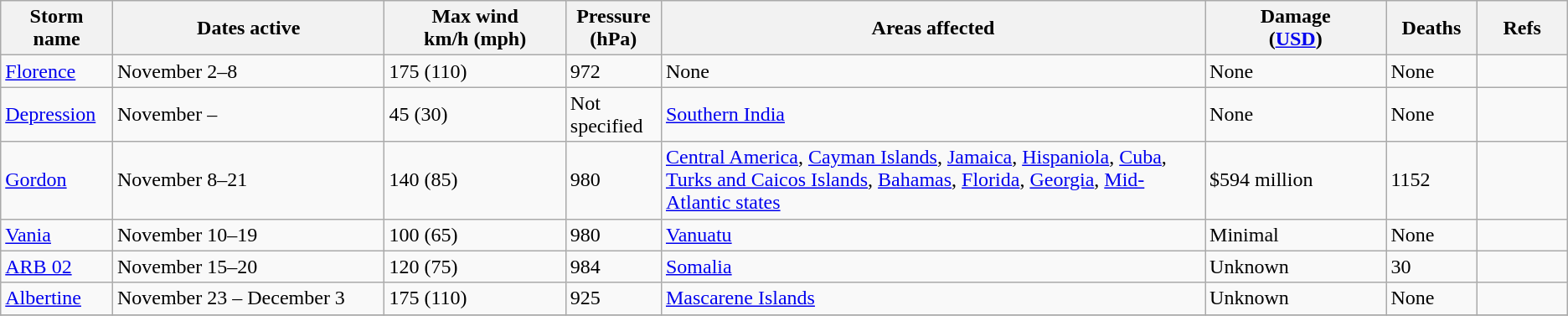<table class="wikitable sortable">
<tr>
<th width="5%">Storm name</th>
<th width="15%">Dates active</th>
<th width="10%">Max wind<br>km/h (mph)</th>
<th width="5%">Pressure<br>(hPa)</th>
<th width="30%">Areas affected</th>
<th width="10%">Damage<br>(<a href='#'>USD</a>)</th>
<th width="5%">Deaths</th>
<th width="5%">Refs</th>
</tr>
<tr>
<td><a href='#'>Florence</a></td>
<td>November 2–8</td>
<td>175 (110)</td>
<td>972</td>
<td>None</td>
<td>None</td>
<td>None</td>
<td></td>
</tr>
<tr>
<td><a href='#'>Depression</a></td>
<td>November –</td>
<td>45 (30)</td>
<td>Not specified</td>
<td><a href='#'>Southern India</a></td>
<td>None</td>
<td>None</td>
<td></td>
</tr>
<tr>
<td><a href='#'>Gordon</a></td>
<td>November 8–21</td>
<td>140 (85)</td>
<td>980</td>
<td><a href='#'>Central America</a>, <a href='#'>Cayman Islands</a>, <a href='#'>Jamaica</a>, <a href='#'>Hispaniola</a>, <a href='#'>Cuba</a>, <a href='#'>Turks and Caicos Islands</a>, <a href='#'>Bahamas</a>, <a href='#'>Florida</a>, <a href='#'>Georgia</a>, <a href='#'>Mid-Atlantic states</a></td>
<td>$594 million</td>
<td>1152</td>
<td></td>
</tr>
<tr>
<td><a href='#'>Vania</a></td>
<td>November 10–19</td>
<td>100 (65)</td>
<td>980</td>
<td><a href='#'>Vanuatu</a></td>
<td>Minimal</td>
<td>None</td>
<td></td>
</tr>
<tr>
<td><a href='#'>ARB 02</a></td>
<td>November 15–20</td>
<td>120 (75)</td>
<td>984</td>
<td><a href='#'>Somalia</a></td>
<td>Unknown</td>
<td>30</td>
<td></td>
</tr>
<tr>
<td><a href='#'>Albertine</a></td>
<td>November 23 – December 3</td>
<td>175 (110)</td>
<td>925</td>
<td><a href='#'>Mascarene Islands</a></td>
<td>Unknown</td>
<td>None</td>
<td></td>
</tr>
<tr>
</tr>
</table>
